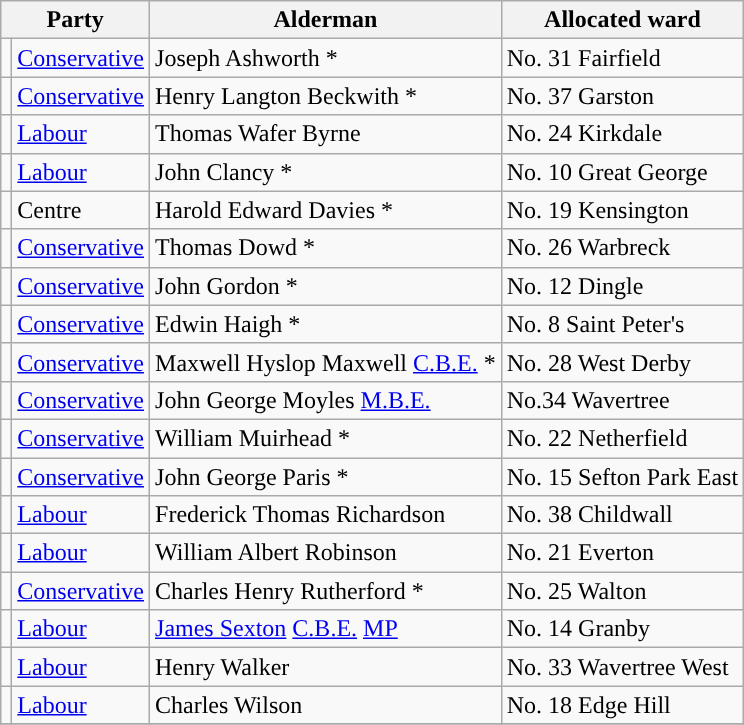<table class="wikitable">
<tr>
<th colspan="2">Party</th>
<th>Alderman</th>
<th>Allocated ward</th>
</tr>
<tr>
<td style="background-color:"></td>
<td><a href='#'>Conservative</a></td>
<td>Joseph Ashworth *</td>
<td>No. 31 Fairfield</td>
</tr>
<tr>
<td style="background-color:"></td>
<td><a href='#'>Conservative</a></td>
<td>Henry Langton Beckwith *</td>
<td>No. 37 Garston</td>
</tr>
<tr>
<td style="background-color:"></td>
<td><a href='#'>Labour</a></td>
<td>Thomas Wafer Byrne</td>
<td>No. 24 Kirkdale</td>
</tr>
<tr>
<td style="background-color:"></td>
<td><a href='#'>Labour</a></td>
<td>John Clancy *</td>
<td>No. 10 Great George</td>
</tr>
<tr>
<td style="background-color:"></td>
<td>Centre</td>
<td>Harold Edward Davies *</td>
<td>No. 19 Kensington</td>
</tr>
<tr>
<td style="background-color:"></td>
<td><a href='#'>Conservative</a></td>
<td>Thomas Dowd *</td>
<td>No. 26 Warbreck</td>
</tr>
<tr>
<td style="background-color:"></td>
<td><a href='#'>Conservative</a></td>
<td>John Gordon  *</td>
<td>No. 12 Dingle</td>
</tr>
<tr>
<td style="background-color:"></td>
<td><a href='#'>Conservative</a></td>
<td>Edwin Haigh *</td>
<td>No. 8 Saint Peter's</td>
</tr>
<tr>
<td style="background-color:"></td>
<td><a href='#'>Conservative</a></td>
<td>Maxwell Hyslop Maxwell <a href='#'>C.B.E.</a> *</td>
<td>No. 28 West Derby</td>
</tr>
<tr>
<td style="background-color:"></td>
<td><a href='#'>Conservative</a></td>
<td>John George Moyles <a href='#'>M.B.E.</a></td>
<td>No.34 Wavertree</td>
</tr>
<tr>
<td style="background-color:"></td>
<td><a href='#'>Conservative</a></td>
<td>William Muirhead *</td>
<td>No. 22 Netherfield</td>
</tr>
<tr>
<td style="background-color:"></td>
<td><a href='#'>Conservative</a></td>
<td>John George Paris *</td>
<td>No. 15 Sefton Park East</td>
</tr>
<tr>
<td style="background-color:"></td>
<td><a href='#'>Labour</a></td>
<td>Frederick Thomas Richardson</td>
<td>No. 38 Childwall</td>
</tr>
<tr>
<td style="background-color:"></td>
<td><a href='#'>Labour</a></td>
<td>William Albert Robinson</td>
<td>No. 21 Everton</td>
</tr>
<tr>
<td style="background-color:"></td>
<td><a href='#'>Conservative</a></td>
<td>Charles Henry Rutherford *</td>
<td>No. 25 Walton</td>
</tr>
<tr>
<td style="background-color:"></td>
<td><a href='#'>Labour</a></td>
<td><a href='#'>James Sexton</a> <a href='#'>C.B.E.</a> <a href='#'>MP</a></td>
<td>No. 14 Granby</td>
</tr>
<tr>
<td style="background-color:"></td>
<td><a href='#'>Labour</a></td>
<td>Henry Walker</td>
<td>No. 33 Wavertree West</td>
</tr>
<tr>
<td style="background-color:"></td>
<td><a href='#'>Labour</a></td>
<td>Charles Wilson</td>
<td>No. 18 Edge Hill</td>
</tr>
<tr>
</tr>
</table>
